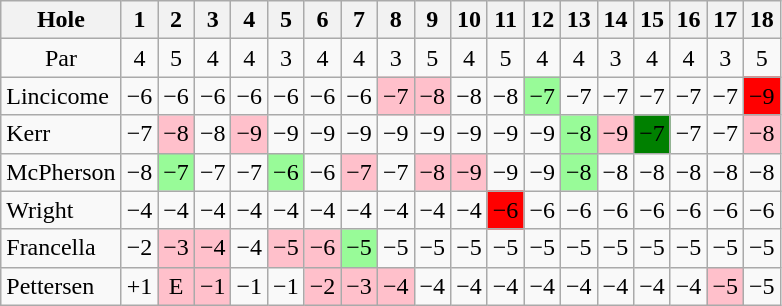<table class="wikitable" style="text-align:center">
<tr>
<th>Hole</th>
<th>1</th>
<th>2</th>
<th>3</th>
<th>4</th>
<th>5</th>
<th>6</th>
<th>7</th>
<th>8</th>
<th>9</th>
<th>10</th>
<th>11</th>
<th>12</th>
<th>13</th>
<th>14</th>
<th>15</th>
<th>16</th>
<th>17</th>
<th>18</th>
</tr>
<tr>
<td>Par</td>
<td>4</td>
<td>5</td>
<td>4</td>
<td>4</td>
<td>3</td>
<td>4</td>
<td>4</td>
<td>3</td>
<td>5</td>
<td>4</td>
<td>5</td>
<td>4</td>
<td>4</td>
<td>3</td>
<td>4</td>
<td>4</td>
<td>3</td>
<td>5</td>
</tr>
<tr>
<td align=left> Lincicome</td>
<td>−6</td>
<td>−6</td>
<td>−6</td>
<td>−6</td>
<td>−6</td>
<td>−6</td>
<td>−6</td>
<td style="background: Pink;">−7</td>
<td style="background: Pink;">−8</td>
<td>−8</td>
<td>−8</td>
<td style="background: PaleGreen;">−7</td>
<td>−7</td>
<td>−7</td>
<td>−7</td>
<td>−7</td>
<td>−7</td>
<td style="background: Red;">−9</td>
</tr>
<tr>
<td align=left> Kerr</td>
<td>−7</td>
<td style="background: Pink;">−8</td>
<td>−8</td>
<td style="background: Pink;">−9</td>
<td>−9</td>
<td>−9</td>
<td>−9</td>
<td>−9</td>
<td>−9</td>
<td>−9</td>
<td>−9</td>
<td>−9</td>
<td style="background: PaleGreen;">−8</td>
<td style="background: Pink;">−9</td>
<td style="background: Green;">−7</td>
<td>−7</td>
<td>−7</td>
<td style="background: Pink;">−8</td>
</tr>
<tr>
<td align=left> McPherson</td>
<td>−8</td>
<td style="background: PaleGreen;">−7</td>
<td>−7</td>
<td>−7</td>
<td style="background: PaleGreen;">−6</td>
<td>−6</td>
<td style="background: Pink;">−7</td>
<td>−7</td>
<td style="background: Pink;">−8</td>
<td style="background: Pink;">−9</td>
<td>−9</td>
<td>−9</td>
<td style="background: PaleGreen;">−8</td>
<td>−8</td>
<td>−8</td>
<td>−8</td>
<td>−8</td>
<td>−8</td>
</tr>
<tr>
<td align=left> Wright</td>
<td>−4</td>
<td>−4</td>
<td>−4</td>
<td>−4</td>
<td>−4</td>
<td>−4</td>
<td>−4</td>
<td>−4</td>
<td>−4</td>
<td>−4</td>
<td style="background: Red;">−6</td>
<td>−6</td>
<td>−6</td>
<td>−6</td>
<td>−6</td>
<td>−6</td>
<td>−6</td>
<td>−6</td>
</tr>
<tr>
<td align=left> Francella</td>
<td>−2</td>
<td style="background: Pink;">−3</td>
<td style="background: Pink;">−4</td>
<td>−4</td>
<td style="background: Pink;">−5</td>
<td style="background: Pink;">−6</td>
<td style="background: PaleGreen;">−5</td>
<td>−5</td>
<td>−5</td>
<td>−5</td>
<td>−5</td>
<td>−5</td>
<td>−5</td>
<td>−5</td>
<td>−5</td>
<td>−5</td>
<td>−5</td>
<td>−5</td>
</tr>
<tr>
<td align=left> Pettersen</td>
<td>+1</td>
<td style="background: Pink;">E</td>
<td style="background: Pink;">−1</td>
<td>−1</td>
<td>−1</td>
<td style="background: Pink;">−2</td>
<td style="background: Pink;">−3</td>
<td style="background: Pink;">−4</td>
<td>−4</td>
<td>−4</td>
<td>−4</td>
<td>−4</td>
<td>−4</td>
<td>−4</td>
<td>−4</td>
<td>−4</td>
<td style="background: Pink;">−5</td>
<td>−5</td>
</tr>
</table>
